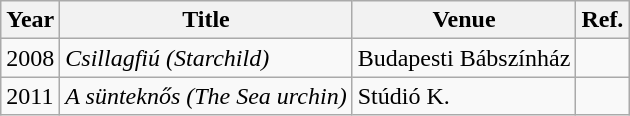<table class="wikitable">
<tr>
<th>Year</th>
<th>Title</th>
<th>Venue</th>
<th>Ref.</th>
</tr>
<tr>
<td>2008</td>
<td><em>Csillagfiú (Starchild)</em></td>
<td>Budapesti Bábszínház</td>
<td></td>
</tr>
<tr>
<td>2011</td>
<td><em>A sünteknős (The Sea urchin)</em></td>
<td>Stúdió K.</td>
<td></td>
</tr>
</table>
